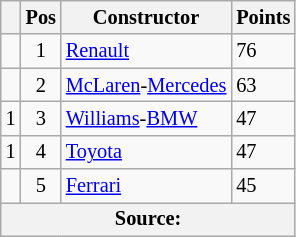<table class="wikitable" style="font-size: 85%;">
<tr>
<th></th>
<th>Pos</th>
<th>Constructor</th>
<th>Points</th>
</tr>
<tr>
<td></td>
<td align="center">1</td>
<td> <a href='#'>Renault</a></td>
<td>76</td>
</tr>
<tr>
<td></td>
<td align="center">2</td>
<td> <a href='#'>McLaren</a>-<a href='#'>Mercedes</a></td>
<td>63</td>
</tr>
<tr>
<td> 1</td>
<td align="center">3</td>
<td> <a href='#'>Williams</a>-<a href='#'>BMW</a></td>
<td>47</td>
</tr>
<tr>
<td> 1</td>
<td align="center">4</td>
<td> <a href='#'>Toyota</a></td>
<td>47</td>
</tr>
<tr>
<td></td>
<td align="center">5</td>
<td> <a href='#'>Ferrari</a></td>
<td>45</td>
</tr>
<tr>
<th colspan=4>Source: </th>
</tr>
</table>
